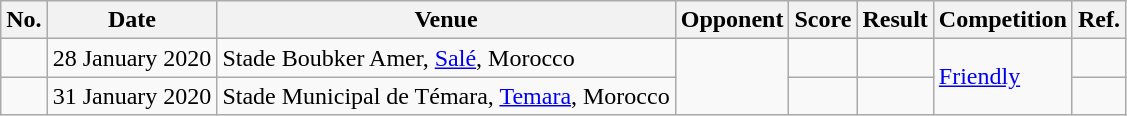<table class="wikitable">
<tr>
<th>No.</th>
<th>Date</th>
<th>Venue</th>
<th>Opponent</th>
<th>Score</th>
<th>Result</th>
<th>Competition</th>
<th>Ref.</th>
</tr>
<tr>
<td></td>
<td>28 January 2020</td>
<td>Stade Boubker Amer, <a href='#'>Salé</a>, Morocco</td>
<td rowspan=2></td>
<td></td>
<td></td>
<td rowspan=2><a href='#'>Friendly</a></td>
<td></td>
</tr>
<tr>
<td></td>
<td>31 January 2020</td>
<td>Stade Municipal de Témara, <a href='#'>Temara</a>, Morocco</td>
<td></td>
<td></td>
<td></td>
</tr>
</table>
